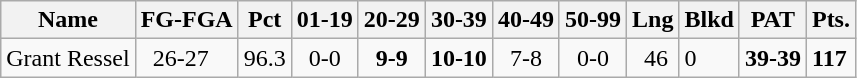<table class="wikitable" style="white-space:nowrap;">
<tr align="center">
<th>Name</th>
<th>FG-FGA</th>
<th>Pct</th>
<th>01-19</th>
<th>20-29</th>
<th>30-39</th>
<th>40-49</th>
<th>50-99</th>
<th>Lng</th>
<th>Blkd</th>
<th>PAT</th>
<th>Pts.</th>
</tr>
<tr>
<td>Grant Ressel</td>
<td>  26-27</td>
<td>96.3</td>
<td>  0-0</td>
<td>  <strong>9-9</strong></td>
<td><strong>10-10</strong></td>
<td>  7-8</td>
<td>  0-0</td>
<td>  46</td>
<td>0</td>
<td><strong>39-39</strong></td>
<td><strong>117</strong></td>
</tr>
</table>
